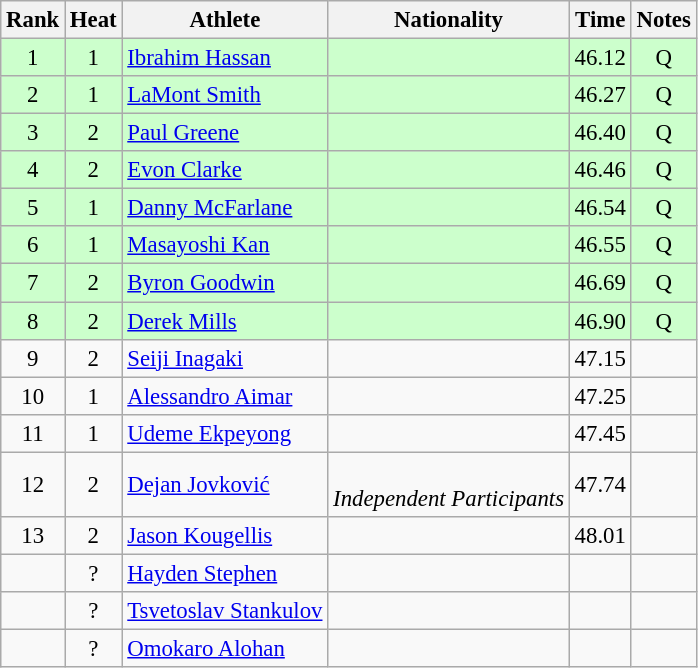<table class="wikitable sortable" style="text-align:center;font-size:95%">
<tr>
<th>Rank</th>
<th>Heat</th>
<th>Athlete</th>
<th>Nationality</th>
<th>Time</th>
<th>Notes</th>
</tr>
<tr bgcolor=ccffcc>
<td>1</td>
<td>1</td>
<td align="left"><a href='#'>Ibrahim Hassan</a></td>
<td align=left></td>
<td>46.12</td>
<td>Q</td>
</tr>
<tr bgcolor=ccffcc>
<td>2</td>
<td>1</td>
<td align="left"><a href='#'>LaMont Smith</a></td>
<td align=left></td>
<td>46.27</td>
<td>Q</td>
</tr>
<tr bgcolor=ccffcc>
<td>3</td>
<td>2</td>
<td align="left"><a href='#'>Paul Greene</a></td>
<td align=left></td>
<td>46.40</td>
<td>Q</td>
</tr>
<tr bgcolor=ccffcc>
<td>4</td>
<td>2</td>
<td align="left"><a href='#'>Evon Clarke</a></td>
<td align=left></td>
<td>46.46</td>
<td>Q</td>
</tr>
<tr bgcolor=ccffcc>
<td>5</td>
<td>1</td>
<td align="left"><a href='#'>Danny McFarlane</a></td>
<td align=left></td>
<td>46.54</td>
<td>Q</td>
</tr>
<tr bgcolor=ccffcc>
<td>6</td>
<td>1</td>
<td align="left"><a href='#'>Masayoshi Kan</a></td>
<td align=left></td>
<td>46.55</td>
<td>Q</td>
</tr>
<tr bgcolor=ccffcc>
<td>7</td>
<td>2</td>
<td align="left"><a href='#'>Byron Goodwin</a></td>
<td align=left></td>
<td>46.69</td>
<td>Q</td>
</tr>
<tr bgcolor=ccffcc>
<td>8</td>
<td>2</td>
<td align="left"><a href='#'>Derek Mills</a></td>
<td align=left></td>
<td>46.90</td>
<td>Q</td>
</tr>
<tr>
<td>9</td>
<td>2</td>
<td align="left"><a href='#'>Seiji Inagaki</a></td>
<td align=left></td>
<td>47.15</td>
<td></td>
</tr>
<tr>
<td>10</td>
<td>1</td>
<td align="left"><a href='#'>Alessandro Aimar</a></td>
<td align=left></td>
<td>47.25</td>
<td></td>
</tr>
<tr>
<td>11</td>
<td>1</td>
<td align="left"><a href='#'>Udeme Ekpeyong</a></td>
<td align=left></td>
<td>47.45</td>
<td></td>
</tr>
<tr>
<td>12</td>
<td>2</td>
<td align="left"><a href='#'>Dejan Jovković</a></td>
<td align=left><br><em> Independent Participants</em></td>
<td>47.74</td>
<td></td>
</tr>
<tr>
<td>13</td>
<td>2</td>
<td align="left"><a href='#'>Jason Kougellis</a></td>
<td align=left></td>
<td>48.01</td>
<td></td>
</tr>
<tr>
<td></td>
<td>?</td>
<td align="left"><a href='#'>Hayden Stephen</a></td>
<td align=left></td>
<td></td>
<td></td>
</tr>
<tr>
<td></td>
<td>?</td>
<td align="left"><a href='#'>Tsvetoslav Stankulov</a></td>
<td align=left></td>
<td></td>
<td></td>
</tr>
<tr>
<td></td>
<td>?</td>
<td align="left"><a href='#'>Omokaro Alohan</a></td>
<td align=left></td>
<td></td>
<td></td>
</tr>
</table>
